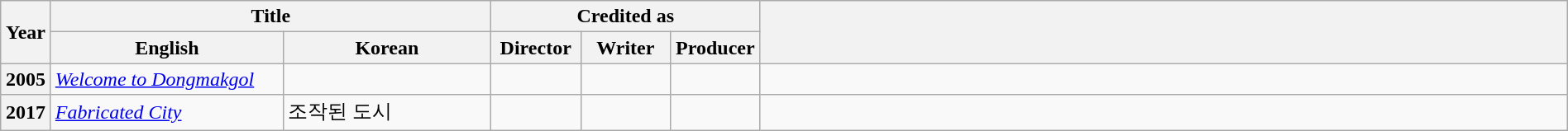<table class="wikitable plainrowheaders sortable" style="clear:none; font-size:100%; padding:0 auto; margin:auto ; width:100%">
<tr>
<th rowspan="2" scope="col" style="width:33px;">Year</th>
<th colspan="2" scope="col">Title</th>
<th colspan="3" scope="col">Credited as</th>
<th rowspan="2" scope="col" class="unsortable"></th>
</tr>
<tr>
<th width="180">English</th>
<th width="160">Korean</th>
<th width="65" class="unsortable">Director</th>
<th width="65" class="unsortable">Writer</th>
<th width="65" class="unsortable">Producer</th>
</tr>
<tr>
<th scope="row">2005</th>
<td><em><a href='#'>Welcome to Dongmakgol</a></em></td>
<td></td>
<td></td>
<td></td>
<td></td>
<td></td>
</tr>
<tr>
<th scope="row">2017</th>
<td><em><a href='#'>Fabricated City</a></em></td>
<td>조작된 도시</td>
<td></td>
<td></td>
<td></td>
<td></td>
</tr>
</table>
